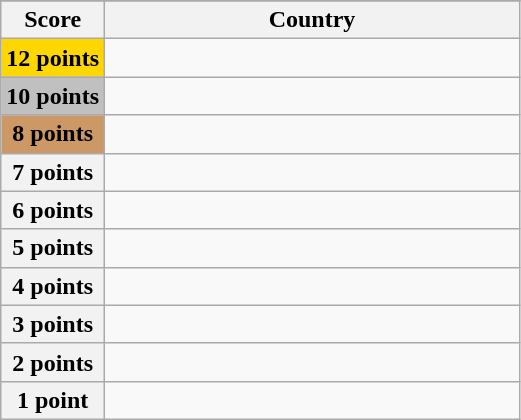<table class="wikitable">
<tr>
</tr>
<tr>
<th scope="col" width="20%">Score</th>
<th scope="col">Country</th>
</tr>
<tr>
<th scope="row" style="background:gold">12 points</th>
<td></td>
</tr>
<tr>
<th scope="row" style="background:silver">10 points</th>
<td></td>
</tr>
<tr>
<th scope="row" style="background:#CC9966">8 points</th>
<td></td>
</tr>
<tr>
<th scope="row">7 points</th>
<td></td>
</tr>
<tr>
<th scope="row">6 points</th>
<td></td>
</tr>
<tr>
<th scope="row">5 points</th>
<td></td>
</tr>
<tr>
<th scope="row">4 points</th>
<td></td>
</tr>
<tr>
<th scope="row">3 points</th>
<td></td>
</tr>
<tr>
<th scope="row">2 points</th>
<td></td>
</tr>
<tr>
<th scope="row">1 point</th>
<td></td>
</tr>
</table>
